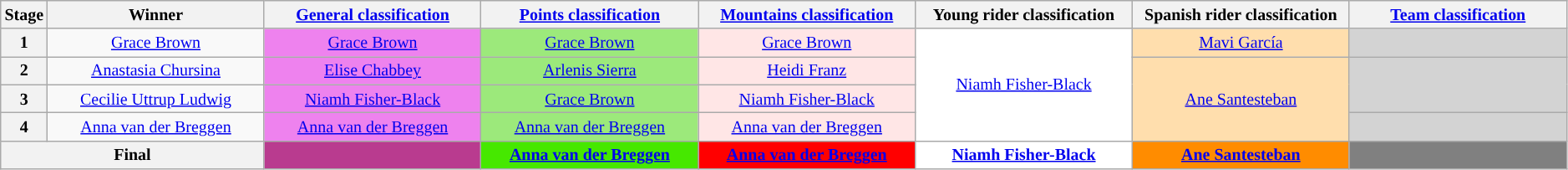<table class="wikitable" style="text-align: center; font-size:smaller;">
<tr style="background:#efefef;">
<th width="2%">Stage</th>
<th width="14%">Winner</th>
<th width="14%"><a href='#'>General classification</a><br></th>
<th width="14%"><a href='#'>Points classification</a><br></th>
<th width="14%"><a href='#'>Mountains classification</a><br></th>
<th width="14%">Young rider classification<br></th>
<th width="14%">Spanish rider classification</th>
<th width="14%"><a href='#'>Team classification</a></th>
</tr>
<tr>
<th>1</th>
<td><a href='#'>Grace Brown</a></td>
<td style="background:violet;"><a href='#'>Grace Brown</a></td>
<td style="background:#9CE97B;"><a href='#'>Grace Brown</a></td>
<td style="background:#FFE6E6;"><a href='#'>Grace Brown</a></td>
<td style="background:white;" rowspan="4"><a href='#'>Niamh Fisher-Black</a></td>
<td style="background:navajowhite;"><a href='#'>Mavi García</a></td>
<td style="background:lightgrey;"></td>
</tr>
<tr>
<th>2</th>
<td><a href='#'>Anastasia Chursina</a></td>
<td style="background:violet;"><a href='#'>Elise Chabbey</a></td>
<td style="background:#9CE97B;"><a href='#'>Arlenis Sierra</a></td>
<td style="background:#FFE6E6;"><a href='#'>Heidi Franz</a></td>
<td style="background:navajowhite;" rowspan="3"><a href='#'>Ane Santesteban</a></td>
<td style="background:lightgrey;" rowspan="2"></td>
</tr>
<tr>
<th>3</th>
<td><a href='#'>Cecilie Uttrup Ludwig</a></td>
<td style="background:violet;"><a href='#'>Niamh Fisher-Black</a></td>
<td style="background:#9CE97B;"><a href='#'>Grace Brown</a></td>
<td style="background:#FFE6E6;"><a href='#'>Niamh Fisher-Black</a></td>
</tr>
<tr>
<th>4</th>
<td><a href='#'>Anna van der Breggen</a></td>
<td style="background:violet;"><a href='#'>Anna van der Breggen</a></td>
<td style="background:#9CE97B;"><a href='#'>Anna van der Breggen</a></td>
<td style="background:#FFE6E6;"><a href='#'>Anna van der Breggen</a></td>
<td style="background:lightgrey;"></td>
</tr>
<tr>
<th colspan="2">Final</th>
<th style="background:#B93B8F;"></th>
<th style="background:#46E800;"><a href='#'>Anna van der Breggen</a></th>
<th style="background:#f00;"><a href='#'>Anna van der Breggen</a></th>
<th style="background:white;"><a href='#'>Niamh Fisher-Black</a></th>
<th style="background:#FF8C00;"><a href='#'>Ane Santesteban</a></th>
<th style="background:grey;"></th>
</tr>
</table>
